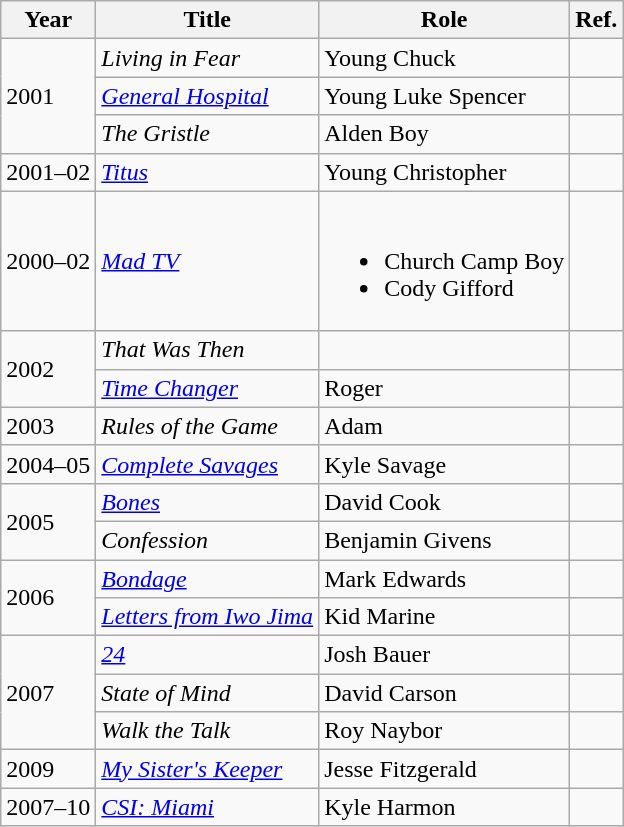<table class="wikitable">
<tr>
<th>Year</th>
<th>Title</th>
<th>Role</th>
<th>Ref.</th>
</tr>
<tr>
<td rowspan="3">2001</td>
<td><em>Living in Fear</em></td>
<td>Young Chuck</td>
<td></td>
</tr>
<tr>
<td><em><a href='#'>General Hospital</a></em></td>
<td>Young Luke Spencer</td>
<td></td>
</tr>
<tr>
<td><em>The Gristle</em></td>
<td>Alden Boy</td>
<td></td>
</tr>
<tr>
<td>2001–02</td>
<td><em><a href='#'>Titus</a></em></td>
<td>Young Christopher</td>
<td></td>
</tr>
<tr>
<td>2000–02</td>
<td><em><a href='#'>Mad TV</a></em></td>
<td><br><ul><li>Church Camp Boy</li><li>Cody Gifford</li></ul></td>
<td></td>
</tr>
<tr>
<td rowspan="2">2002</td>
<td><em>That Was Then</em></td>
<td></td>
<td></td>
</tr>
<tr>
<td><em><a href='#'>Time Changer</a></em></td>
<td>Roger</td>
<td></td>
</tr>
<tr>
<td>2003</td>
<td><em>Rules of the Game</em></td>
<td>Adam</td>
<td></td>
</tr>
<tr>
<td>2004–05</td>
<td><em><a href='#'>Complete Savages</a></em></td>
<td>Kyle Savage</td>
<td></td>
</tr>
<tr>
<td rowspan="2">2005</td>
<td><em><a href='#'>Bones</a></em></td>
<td>David Cook</td>
<td></td>
</tr>
<tr>
<td><em>Confession</em></td>
<td>Benjamin Givens</td>
<td></td>
</tr>
<tr>
<td rowspan="2">2006</td>
<td><em><a href='#'>Bondage</a></em></td>
<td>Mark Edwards</td>
<td></td>
</tr>
<tr>
<td><em><a href='#'>Letters from Iwo Jima</a></em></td>
<td>Kid Marine</td>
<td></td>
</tr>
<tr>
<td rowspan="3">2007</td>
<td><em><a href='#'>24</a></em></td>
<td>Josh Bauer</td>
<td></td>
</tr>
<tr>
<td><em>State of Mind</em></td>
<td>David Carson</td>
<td></td>
</tr>
<tr>
<td><em>Walk the Talk</em></td>
<td>Roy Naybor</td>
<td></td>
</tr>
<tr>
<td>2009</td>
<td><em><a href='#'>My Sister's Keeper</a></em></td>
<td>Jesse Fitzgerald</td>
<td></td>
</tr>
<tr>
<td>2007–10</td>
<td><em><a href='#'>CSI: Miami</a></em></td>
<td>Kyle Harmon</td>
<td></td>
</tr>
</table>
